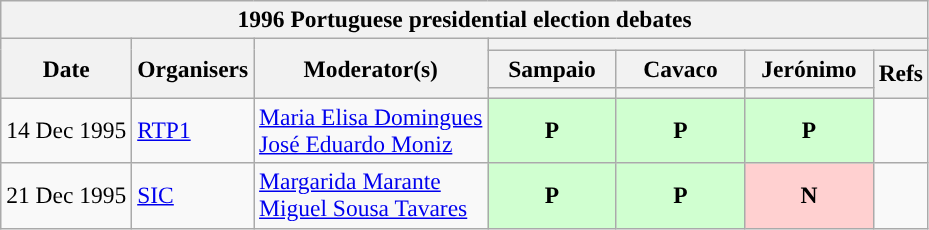<table class="wikitable" style="font-size:98%; text-align:center;">
<tr>
<th colspan="21">1996 Portuguese presidential election debates</th>
</tr>
<tr>
<th rowspan="3">Date</th>
<th rowspan="3">Organisers</th>
<th rowspan="3">Moderator(s)</th>
<th colspan="18">      </th>
</tr>
<tr>
<th scope="col" style="width:5em;">Sampaio</th>
<th scope="col" style="width:5em;">Cavaco</th>
<th scope="col" style="width:5em;">Jerónimo</th>
<th rowspan="2">Refs</th>
</tr>
<tr>
<th style="background:"></th>
<th style="background:"></th>
<th style="background:"></th>
</tr>
<tr>
<td style="white-space:nowrap; text-align:left;">14 Dec 1995</td>
<td style="white-space:nowrap; text-align:left;"><a href='#'>RTP1</a></td>
<td style="white-space:nowrap; text-align:left;"><a href='#'>Maria Elisa Domingues</a><br><a href='#'>José Eduardo Moniz</a></td>
<td style="background:#D0FFD0;"><strong>P</strong></td>
<td style="background:#D0FFD0;"><strong>P</strong></td>
<td style="background:#D0FFD0;"><strong>P</strong></td>
<td></td>
</tr>
<tr>
<td style="white-space:nowrap; text-align:left;">21 Dec 1995</td>
<td style="white-space:nowrap; text-align:left;"><a href='#'>SIC</a></td>
<td style="white-space:nowrap; text-align:left;"><a href='#'>Margarida Marante</a><br><a href='#'>Miguel Sousa Tavares</a></td>
<td style="background:#D0FFD0;"><strong>P</strong></td>
<td style="background:#D0FFD0;"><strong>P</strong></td>
<td style="background:#FFD0D0;"><strong>N</strong></td>
<td></td>
</tr>
</table>
